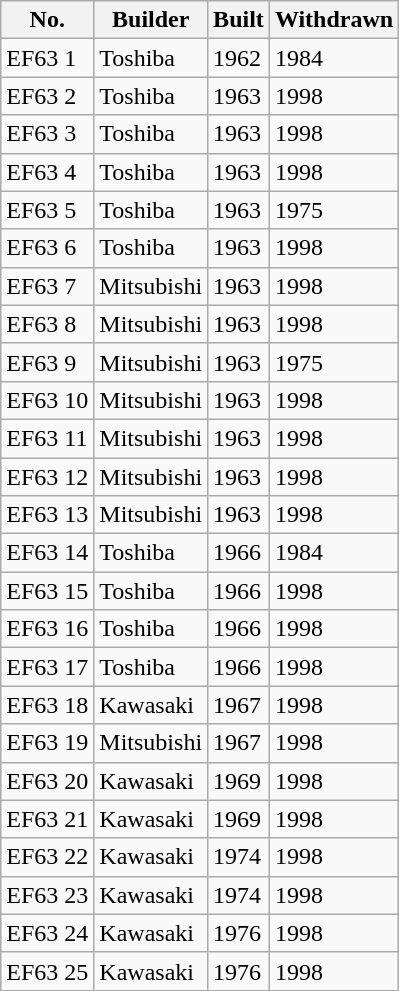<table class="wikitable">
<tr>
<th>No.</th>
<th>Builder</th>
<th>Built</th>
<th>Withdrawn</th>
</tr>
<tr>
<td>EF63 1</td>
<td>Toshiba</td>
<td>1962</td>
<td>1984</td>
</tr>
<tr>
<td>EF63 2</td>
<td>Toshiba</td>
<td>1963</td>
<td>1998</td>
</tr>
<tr>
<td>EF63 3</td>
<td>Toshiba</td>
<td>1963</td>
<td>1998</td>
</tr>
<tr>
<td>EF63 4</td>
<td>Toshiba</td>
<td>1963</td>
<td>1998</td>
</tr>
<tr>
<td>EF63 5</td>
<td>Toshiba</td>
<td>1963</td>
<td>1975</td>
</tr>
<tr>
<td>EF63 6</td>
<td>Toshiba</td>
<td>1963</td>
<td>1998</td>
</tr>
<tr>
<td>EF63 7</td>
<td>Mitsubishi</td>
<td>1963</td>
<td>1998</td>
</tr>
<tr>
<td>EF63 8</td>
<td>Mitsubishi</td>
<td>1963</td>
<td>1998</td>
</tr>
<tr>
<td>EF63 9</td>
<td>Mitsubishi</td>
<td>1963</td>
<td>1975</td>
</tr>
<tr>
<td>EF63 10</td>
<td>Mitsubishi</td>
<td>1963</td>
<td>1998</td>
</tr>
<tr>
<td>EF63 11</td>
<td>Mitsubishi</td>
<td>1963</td>
<td>1998</td>
</tr>
<tr>
<td>EF63 12</td>
<td>Mitsubishi</td>
<td>1963</td>
<td>1998</td>
</tr>
<tr>
<td>EF63 13</td>
<td>Mitsubishi</td>
<td>1963</td>
<td>1998</td>
</tr>
<tr>
<td>EF63 14</td>
<td>Toshiba</td>
<td>1966</td>
<td>1984</td>
</tr>
<tr>
<td>EF63 15</td>
<td>Toshiba</td>
<td>1966</td>
<td>1998</td>
</tr>
<tr>
<td>EF63 16</td>
<td>Toshiba</td>
<td>1966</td>
<td>1998</td>
</tr>
<tr>
<td>EF63 17</td>
<td>Toshiba</td>
<td>1966</td>
<td>1998</td>
</tr>
<tr>
<td>EF63 18</td>
<td>Kawasaki</td>
<td>1967</td>
<td>1998</td>
</tr>
<tr>
<td>EF63 19</td>
<td>Mitsubishi</td>
<td>1967</td>
<td>1998</td>
</tr>
<tr>
<td>EF63 20</td>
<td>Kawasaki</td>
<td>1969</td>
<td>1998</td>
</tr>
<tr>
<td>EF63 21</td>
<td>Kawasaki</td>
<td>1969</td>
<td>1998</td>
</tr>
<tr>
<td>EF63 22</td>
<td>Kawasaki</td>
<td>1974</td>
<td>1998</td>
</tr>
<tr>
<td>EF63 23</td>
<td>Kawasaki</td>
<td>1974</td>
<td>1998</td>
</tr>
<tr>
<td>EF63 24</td>
<td>Kawasaki</td>
<td>1976</td>
<td>1998</td>
</tr>
<tr>
<td>EF63 25</td>
<td>Kawasaki</td>
<td>1976</td>
<td>1998</td>
</tr>
</table>
